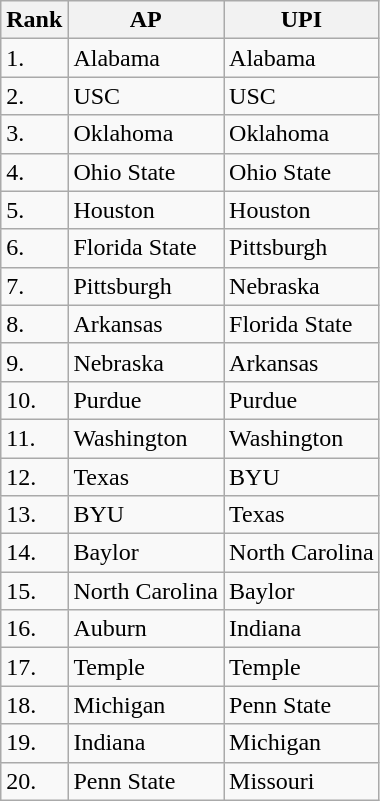<table class="wikitable">
<tr>
<th>Rank</th>
<th>AP</th>
<th>UPI</th>
</tr>
<tr>
<td>1.</td>
<td>Alabama</td>
<td>Alabama</td>
</tr>
<tr>
<td>2.</td>
<td>USC</td>
<td>USC</td>
</tr>
<tr>
<td>3.</td>
<td>Oklahoma</td>
<td>Oklahoma</td>
</tr>
<tr>
<td>4.</td>
<td>Ohio State</td>
<td>Ohio State</td>
</tr>
<tr>
<td>5.</td>
<td>Houston</td>
<td>Houston</td>
</tr>
<tr>
<td>6.</td>
<td>Florida State</td>
<td>Pittsburgh</td>
</tr>
<tr>
<td>7.</td>
<td>Pittsburgh</td>
<td>Nebraska</td>
</tr>
<tr>
<td>8.</td>
<td>Arkansas</td>
<td>Florida State</td>
</tr>
<tr>
<td>9.</td>
<td>Nebraska</td>
<td>Arkansas</td>
</tr>
<tr>
<td>10.</td>
<td>Purdue</td>
<td>Purdue</td>
</tr>
<tr>
<td>11.</td>
<td>Washington</td>
<td>Washington</td>
</tr>
<tr>
<td>12.</td>
<td>Texas</td>
<td>BYU</td>
</tr>
<tr>
<td>13.</td>
<td>BYU</td>
<td>Texas</td>
</tr>
<tr>
<td>14.</td>
<td>Baylor</td>
<td>North Carolina</td>
</tr>
<tr>
<td>15.</td>
<td>North Carolina</td>
<td>Baylor</td>
</tr>
<tr>
<td>16.</td>
<td>Auburn</td>
<td>Indiana</td>
</tr>
<tr>
<td>17.</td>
<td>Temple</td>
<td>Temple</td>
</tr>
<tr>
<td>18.</td>
<td>Michigan</td>
<td>Penn State</td>
</tr>
<tr>
<td>19.</td>
<td>Indiana</td>
<td>Michigan</td>
</tr>
<tr>
<td>20.</td>
<td>Penn State</td>
<td>Missouri</td>
</tr>
</table>
